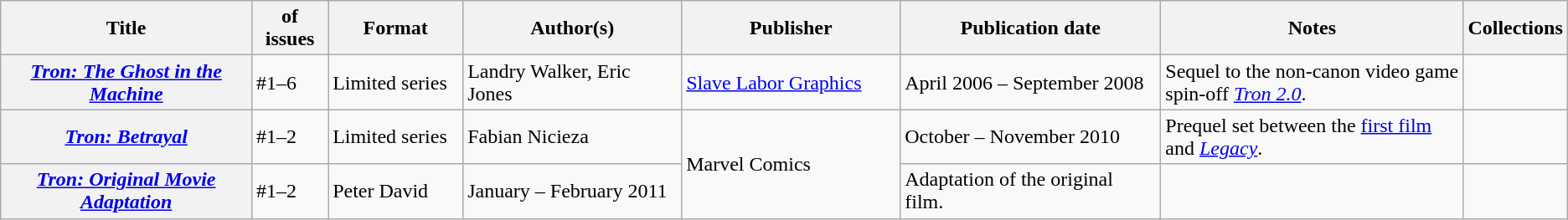<table class="wikitable">
<tr>
<th>Title</th>
<th style="width:40pt"> of issues</th>
<th style="width:75pt">Format</th>
<th style="width:125pt">Author(s)</th>
<th style="width:125pt">Publisher</th>
<th style="width:150pt">Publication date</th>
<th style="width:175pt">Notes</th>
<th>Collections</th>
</tr>
<tr>
<th><em><a href='#'>Tron: The Ghost in the Machine</a></em></th>
<td>#1–6</td>
<td>Limited series</td>
<td>Landry Walker, Eric Jones</td>
<td><a href='#'>Slave Labor Graphics</a></td>
<td>April 2006 – September 2008</td>
<td>Sequel to the non-canon video game spin-off <em><a href='#'>Tron 2.0</a></em>.</td>
<td></td>
</tr>
<tr>
<th><em><a href='#'>Tron: Betrayal</a></em></th>
<td>#1–2</td>
<td>Limited series</td>
<td>Fabian Nicieza</td>
<td rowspan="2">Marvel Comics</td>
<td>October – November 2010</td>
<td>Prequel set between the <a href='#'>first film</a> and <em><a href='#'>Legacy</a></em>.</td>
<td></td>
</tr>
<tr>
<th><em><a href='#'>Tron: Original Movie Adaptation</a></em></th>
<td>#1–2</td>
<td>Peter David</td>
<td>January – February 2011</td>
<td>Adaptation of the original film.</td>
<td></td>
</tr>
</table>
